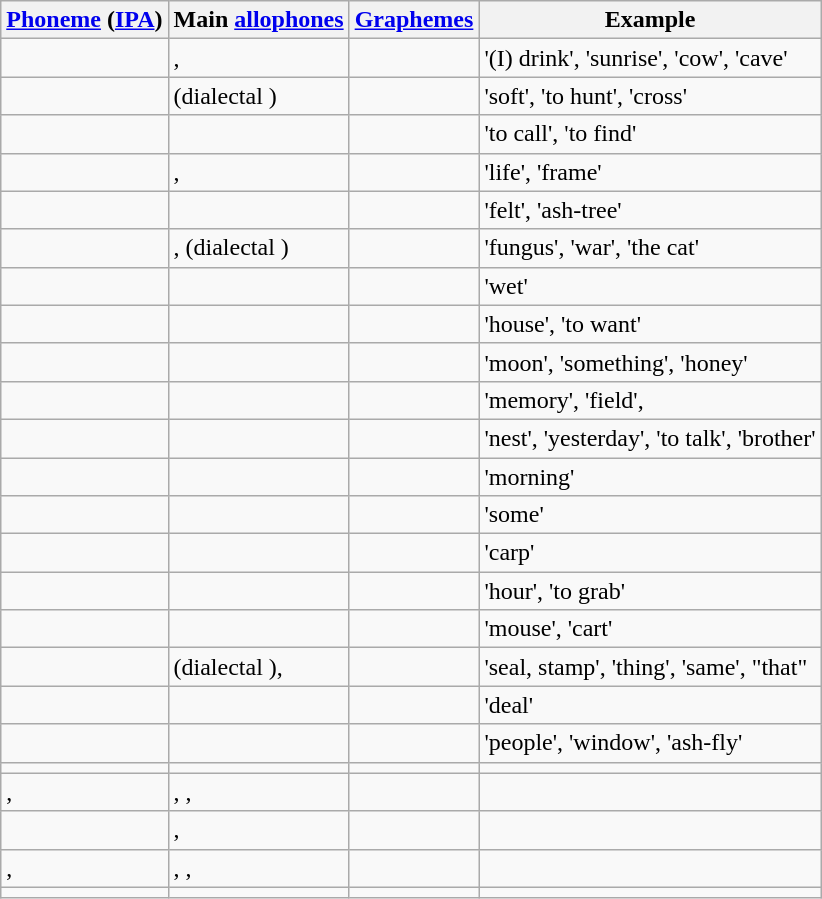<table class="wikitable">
<tr>
<th><a href='#'>Phoneme</a> (<a href='#'>IPA</a>)</th>
<th>Main <a href='#'>allophones</a></th>
<th><a href='#'>Graphemes</a></th>
<th>Example</th>
</tr>
<tr>
<td></td>
<td>, </td>
<td></td>
<td>  '(I) drink',   'sunrise',   'cow',   'cave'</td>
</tr>
<tr>
<td></td>
<td> (dialectal )</td>
<td></td>
<td>  'soft',   'to hunt',   'cross'</td>
</tr>
<tr>
<td></td>
<td></td>
<td></td>
<td>  'to call',   'to find'</td>
</tr>
<tr>
<td></td>
<td>, </td>
<td></td>
<td>  'life',   'frame'</td>
</tr>
<tr>
<td></td>
<td></td>
<td></td>
<td>  'felt',   'ash-tree'</td>
</tr>
<tr>
<td></td>
<td>,  (dialectal )</td>
<td></td>
<td>  'fungus',   'war',   'the cat'</td>
</tr>
<tr>
<td></td>
<td></td>
<td></td>
<td>  'wet'</td>
</tr>
<tr>
<td></td>
<td></td>
<td></td>
<td>  'house',   'to want'</td>
</tr>
<tr>
<td></td>
<td></td>
<td></td>
<td>  'moon',   'something',   'honey'</td>
</tr>
<tr>
<td></td>
<td></td>
<td></td>
<td>  'memory',   'field',  </td>
</tr>
<tr>
<td></td>
<td></td>
<td></td>
<td>  'nest',   'yesterday',   'to talk',   'brother'</td>
</tr>
<tr>
<td></td>
<td></td>
<td></td>
<td>  'morning'</td>
</tr>
<tr>
<td></td>
<td></td>
<td></td>
<td>  'some'</td>
</tr>
<tr>
<td></td>
<td></td>
<td></td>
<td>  'carp'</td>
</tr>
<tr>
<td></td>
<td></td>
<td></td>
<td>  'hour',   'to grab'</td>
</tr>
<tr>
<td></td>
<td></td>
<td></td>
<td>  'mouse',   'cart'</td>
</tr>
<tr>
<td></td>
<td> (dialectal ), </td>
<td></td>
<td>  'seal, stamp',   'thing',   'same',   "that"</td>
</tr>
<tr>
<td></td>
<td></td>
<td></td>
<td>  'deal'</td>
</tr>
<tr>
<td></td>
<td></td>
<td></td>
<td>  'people',   'window',   'ash-fly'</td>
</tr>
<tr>
<td></td>
<td></td>
<td></td>
<td></td>
</tr>
<tr>
<td>, </td>
<td>, , </td>
<td></td>
<td></td>
</tr>
<tr>
<td></td>
<td>, </td>
<td></td>
<td></td>
</tr>
<tr>
<td>, </td>
<td>, , </td>
<td></td>
<td></td>
</tr>
<tr>
<td></td>
<td></td>
<td></td>
<td></td>
</tr>
</table>
